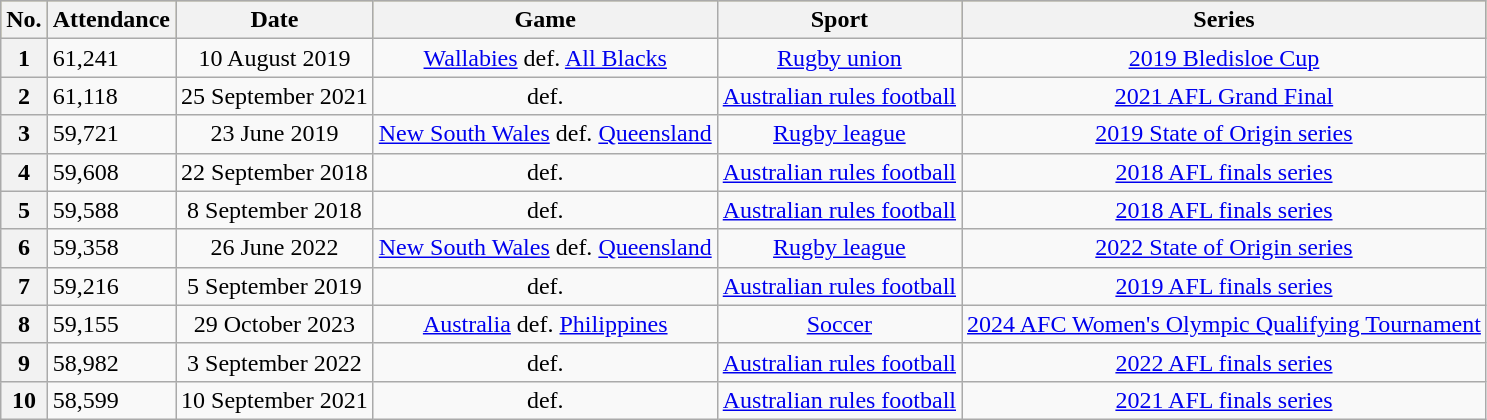<table class="wikitable sortable">
<tr style="background:#bdb76b;">
<th>No.</th>
<th>Attendance</th>
<th>Date</th>
<th>Game</th>
<th>Sport</th>
<th>Series</th>
</tr>
<tr>
<th align="center">1</th>
<td>61,241</td>
<td align="center">10 August 2019</td>
<td align="center"><a href='#'>Wallabies</a> def. <a href='#'>All Blacks</a></td>
<td align="center"><a href='#'>Rugby union</a></td>
<td align="center"><a href='#'>2019 Bledisloe Cup</a></td>
</tr>
<tr>
<th align="center">2</th>
<td>61,118</td>
<td align="center">25 September 2021</td>
<td align="center"> def. </td>
<td align="center"><a href='#'>Australian rules football</a></td>
<td align="center"><a href='#'>2021 AFL Grand Final</a></td>
</tr>
<tr>
<th align="center">3</th>
<td>59,721</td>
<td align="center">23 June 2019</td>
<td align="center"><a href='#'>New South Wales</a> def. <a href='#'>Queensland</a></td>
<td align="center"><a href='#'>Rugby league</a></td>
<td align="center"><a href='#'>2019 State of Origin series</a></td>
</tr>
<tr>
<th align="center">4</th>
<td>59,608</td>
<td align="center">22 September 2018</td>
<td align="center"> def. </td>
<td align="center"><a href='#'>Australian rules football</a></td>
<td align="center"><a href='#'>2018 AFL finals series</a></td>
</tr>
<tr>
<th align="center">5</th>
<td>59,588</td>
<td align="center">8 September 2018</td>
<td align="center"> def. </td>
<td align="center"><a href='#'>Australian rules football</a></td>
<td align="center"><a href='#'>2018 AFL finals series</a></td>
</tr>
<tr>
<th align="center">6</th>
<td>59,358</td>
<td align="center">26 June 2022</td>
<td align="center"><a href='#'>New South Wales</a> def. <a href='#'>Queensland</a></td>
<td align="center"><a href='#'>Rugby league</a></td>
<td align="center"><a href='#'>2022 State of Origin series</a></td>
</tr>
<tr>
<th align="center">7</th>
<td>59,216</td>
<td align="center">5 September 2019</td>
<td align="center"> def. </td>
<td align="center"><a href='#'>Australian rules football</a></td>
<td align="center"><a href='#'>2019 AFL finals series</a></td>
</tr>
<tr>
<th align="center">8</th>
<td>59,155</td>
<td align="center">29 October 2023</td>
<td align="center"><a href='#'>Australia</a> def. <a href='#'>Philippines</a></td>
<td align="center"><a href='#'>Soccer</a></td>
<td align="center"><a href='#'>2024 AFC Women's Olympic Qualifying Tournament</a></td>
</tr>
<tr>
<th align="center">9</th>
<td>58,982</td>
<td align="center">3 September 2022</td>
<td align="center"> def. </td>
<td align="center"><a href='#'>Australian rules football</a></td>
<td align="center"><a href='#'>2022 AFL finals series</a></td>
</tr>
<tr>
<th align="center">10</th>
<td>58,599</td>
<td align="center">10 September 2021</td>
<td align="center"> def. </td>
<td align="center"><a href='#'>Australian rules football</a></td>
<td align="center"><a href='#'>2021 AFL finals series</a></td>
</tr>
</table>
